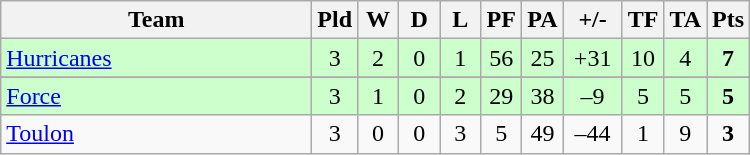<table class="wikitable" style="text-align: center;">
<tr>
<th width="200">Team</th>
<th width="20">Pld</th>
<th width="20">W</th>
<th width="20">D</th>
<th width="20">L</th>
<th width="20">PF</th>
<th width="20">PA</th>
<th width="32">+/-</th>
<th width="20">TF</th>
<th width="20">TA</th>
<th width="20">Pts</th>
</tr>
<tr style="background:#ccffcc">
<td align=left> <a href='#'>Hurricanes</a></td>
<td>3</td>
<td>2</td>
<td>0</td>
<td>1</td>
<td>56</td>
<td>25</td>
<td>+31</td>
<td>10</td>
<td>4</td>
<td><strong>7</strong></td>
</tr>
<tr>
</tr>
<tr style="background:#ccffcc">
<td align=left> <a href='#'>Force</a></td>
<td>3</td>
<td>1</td>
<td>0</td>
<td>2</td>
<td>29</td>
<td>38</td>
<td>–9</td>
<td>5</td>
<td>5</td>
<td><strong>5</strong></td>
</tr>
<tr>
<td align=left> <a href='#'>Toulon</a></td>
<td>3</td>
<td>0</td>
<td>0</td>
<td>3</td>
<td>5</td>
<td>49</td>
<td>–44</td>
<td>1</td>
<td>9</td>
<td><strong>3</strong></td>
</tr>
</table>
